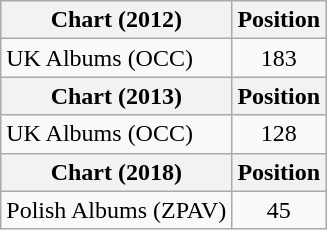<table class="wikitable plainrowheaders">
<tr>
<th scope="col">Chart (2012)</th>
<th scope="col">Position</th>
</tr>
<tr>
<td>UK Albums (OCC)</td>
<td style="text-align:center;">183</td>
</tr>
<tr>
<th scope="col">Chart (2013)</th>
<th scope="col">Position</th>
</tr>
<tr>
<td>UK Albums (OCC)</td>
<td style="text-align:center;">128</td>
</tr>
<tr>
<th scope="col">Chart (2018)</th>
<th scope="col">Position</th>
</tr>
<tr>
<td>Polish Albums (ZPAV)</td>
<td style="text-align:center;">45</td>
</tr>
</table>
